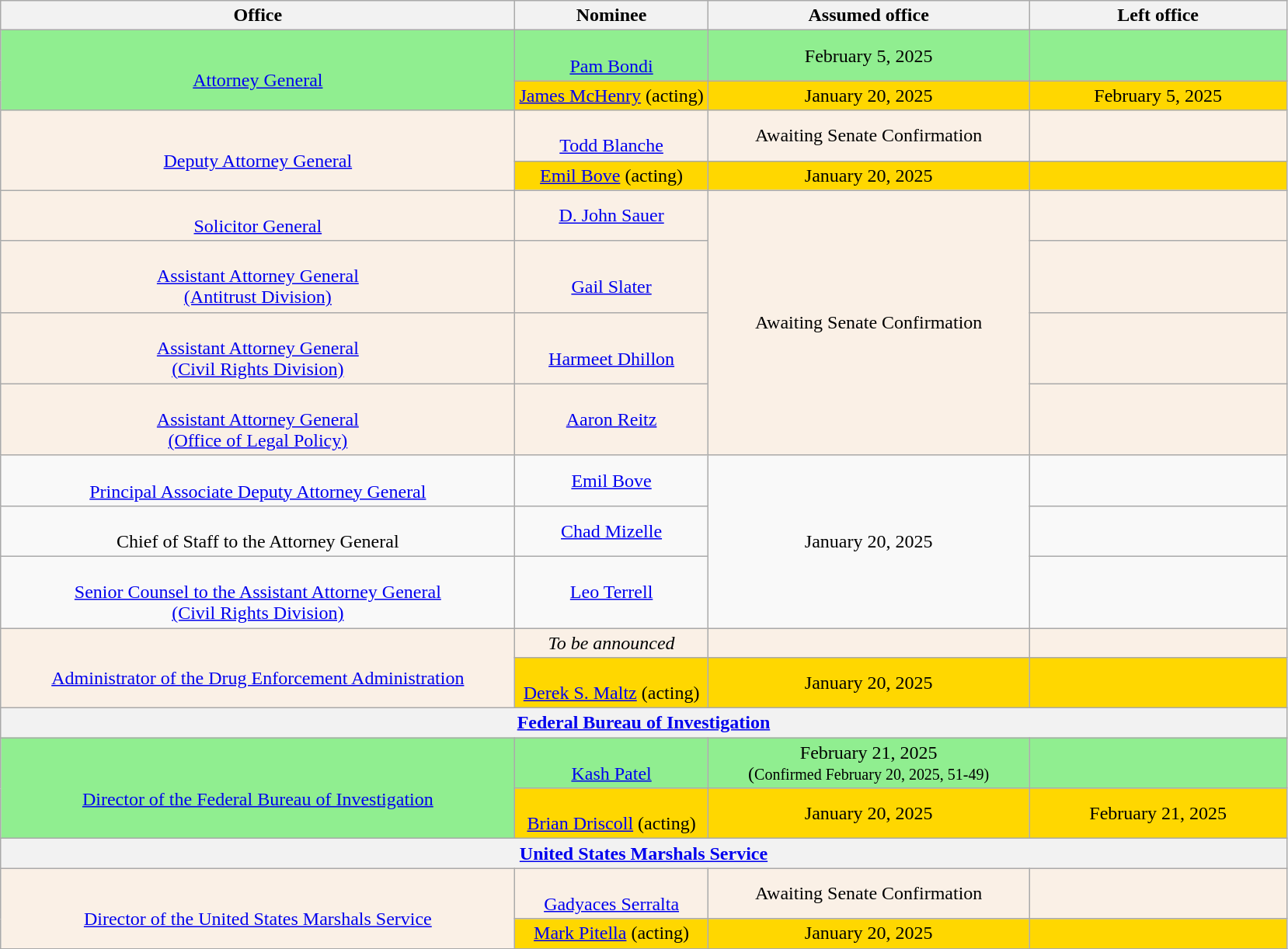<table class="wikitable sortable" style="text-align:center">
<tr>
<th style="width:40%;">Office</th>
<th style="width:15%;">Nominee</th>
<th style="width:25%;" data-sort-="" type="date">Assumed office</th>
<th style="width:20%;" data-sort-="" type="date">Left office</th>
</tr>
<tr style="background:lightgreen">
<td rowspan="2"><br><a href='#'>Attorney General</a></td>
<td><br><a href='#'>Pam Bondi</a></td>
<td>February 5, 2025<br></td>
<td></td>
</tr>
<tr style="background:gold">
<td><a href='#'>James McHenry</a> (acting)</td>
<td>January 20, 2025</td>
<td>February 5, 2025</td>
</tr>
<tr style="background:linen">
<td rowspan="2"><br><a href='#'>Deputy Attorney General</a></td>
<td> <br> <a href='#'>Todd Blanche</a></td>
<td>Awaiting Senate Confirmation</td>
<td></td>
</tr>
<tr style="background:gold">
<td><a href='#'>Emil Bove</a> (acting)</td>
<td>January 20, 2025</td>
<td></td>
</tr>
<tr style="background:linen">
<td><br><a href='#'>Solicitor General</a></td>
<td><a href='#'>D. John Sauer</a></td>
<td rowspan="4">Awaiting Senate Confirmation</td>
<td></td>
</tr>
<tr style="background:linen">
<td><br><a href='#'>Assistant Attorney General<br>(Antitrust Division)</a></td>
<td><br><a href='#'>Gail Slater</a></td>
<td></td>
</tr>
<tr style="background:linen">
<td><br><a href='#'>Assistant Attorney General<br>(Civil Rights Division)</a></td>
<td><br><a href='#'>Harmeet Dhillon</a></td>
<td></td>
</tr>
<tr style="background:linen">
<td><br><a href='#'>Assistant Attorney General<br>(Office of Legal Policy)</a></td>
<td><a href='#'>Aaron Reitz</a></td>
<td></td>
</tr>
<tr>
<td><br><a href='#'>Principal Associate Deputy Attorney General</a></td>
<td><a href='#'>Emil Bove</a></td>
<td rowspan="3">January 20, 2025</td>
<td></td>
</tr>
<tr>
<td><br>Chief of Staff to the Attorney General</td>
<td><a href='#'>Chad Mizelle</a></td>
<td></td>
</tr>
<tr>
<td><br><a href='#'>Senior Counsel to the Assistant Attorney General<br>(Civil Rights Division)</a></td>
<td><a href='#'>Leo Terrell</a></td>
<td></td>
</tr>
<tr style="background:linen">
<td rowspan="2"><br><a href='#'>Administrator of the Drug Enforcement Administration</a></td>
<td><em>To be announced</em></td>
<td></td>
<td></td>
</tr>
<tr style="background:gold">
<td><br><a href='#'>Derek S. Maltz</a> (acting)</td>
<td>January 20, 2025</td>
<td></td>
</tr>
<tr>
<th colspan="4"><a href='#'>Federal Bureau of Investigation</a></th>
</tr>
<tr style="background:lightgreen">
<td rowspan="2"><br><a href='#'>Director of the Federal Bureau of Investigation</a></td>
<td><br><a href='#'>Kash Patel</a></td>
<td>February 21, 2025<br>(<small>Confirmed February 20, 2025, 51-49)</small></td>
<td></td>
</tr>
<tr style="background:gold">
<td><br><a href='#'>Brian Driscoll</a> (acting)</td>
<td>January 20, 2025</td>
<td>February 21, 2025</td>
</tr>
<tr>
<th colspan="4"><a href='#'>United States Marshals Service</a></th>
</tr>
<tr style="background:linen">
<td rowspan="2"><br><a href='#'>Director of the United States Marshals Service</a></td>
<td><br><a href='#'>Gadyaces Serralta</a></td>
<td>Awaiting Senate Confirmation</td>
<td></td>
</tr>
<tr style="background:gold">
<td><a href='#'>Mark Pitella</a> (acting)</td>
<td>January 20, 2025</td>
<td></td>
</tr>
</table>
